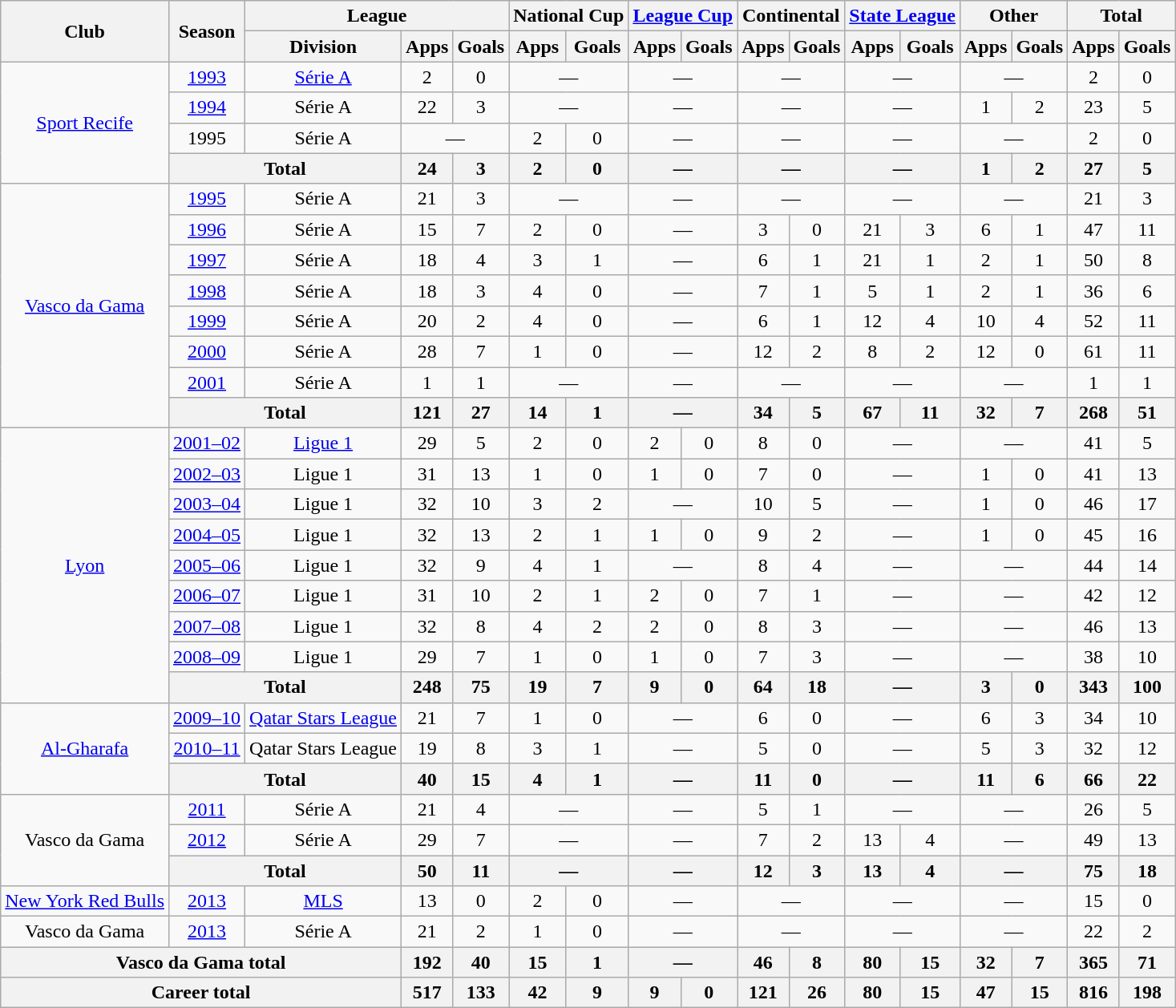<table class="wikitable" style="text-align:center">
<tr>
<th rowspan="2">Club</th>
<th rowspan="2">Season</th>
<th colspan="3">League</th>
<th colspan="2">National Cup</th>
<th colspan="2"><a href='#'>League Cup</a></th>
<th colspan="2">Continental</th>
<th colspan="2"><a href='#'>State League</a></th>
<th colspan="2">Other</th>
<th colspan="2">Total</th>
</tr>
<tr>
<th>Division</th>
<th>Apps</th>
<th>Goals</th>
<th>Apps</th>
<th>Goals</th>
<th>Apps</th>
<th>Goals</th>
<th>Apps</th>
<th>Goals</th>
<th>Apps</th>
<th>Goals</th>
<th>Apps</th>
<th>Goals</th>
<th>Apps</th>
<th>Goals</th>
</tr>
<tr>
<td rowspan="4"><a href='#'>Sport Recife</a></td>
<td><a href='#'>1993</a></td>
<td><a href='#'>Série A</a></td>
<td>2</td>
<td>0</td>
<td colspan="2">—</td>
<td colspan="2">—</td>
<td colspan="2">—</td>
<td colspan="2">—</td>
<td colspan="2">—</td>
<td>2</td>
<td>0</td>
</tr>
<tr>
<td><a href='#'>1994</a></td>
<td>Série A</td>
<td>22</td>
<td>3</td>
<td colspan="2">—</td>
<td colspan="2">—</td>
<td colspan="2">—</td>
<td colspan="2">—</td>
<td>1</td>
<td>2</td>
<td>23</td>
<td>5</td>
</tr>
<tr>
<td>1995</td>
<td>Série A</td>
<td colspan="2">—</td>
<td>2</td>
<td>0</td>
<td colspan="2">—</td>
<td colspan="2">—</td>
<td colspan="2">—</td>
<td colspan="2">—</td>
<td>2</td>
<td>0</td>
</tr>
<tr>
<th colspan="2">Total</th>
<th>24</th>
<th>3</th>
<th>2</th>
<th>0</th>
<th colspan="2">—</th>
<th colspan="2">—</th>
<th colspan="2">—</th>
<th>1</th>
<th>2</th>
<th>27</th>
<th>5</th>
</tr>
<tr>
<td rowspan="8"><a href='#'>Vasco da Gama</a></td>
<td><a href='#'>1995</a></td>
<td>Série A</td>
<td>21</td>
<td>3</td>
<td colspan="2">—</td>
<td colspan="2">—</td>
<td colspan="2">—</td>
<td colspan="2">—</td>
<td colspan="2">—</td>
<td>21</td>
<td>3</td>
</tr>
<tr>
<td><a href='#'>1996</a></td>
<td>Série A</td>
<td>15</td>
<td>7</td>
<td>2</td>
<td>0</td>
<td colspan="2">—</td>
<td>3</td>
<td>0</td>
<td>21</td>
<td>3</td>
<td>6</td>
<td>1</td>
<td>47</td>
<td>11</td>
</tr>
<tr>
<td><a href='#'>1997</a></td>
<td>Série A</td>
<td>18</td>
<td>4</td>
<td>3</td>
<td>1</td>
<td colspan="2">—</td>
<td>6</td>
<td>1</td>
<td>21</td>
<td>1</td>
<td>2</td>
<td>1</td>
<td>50</td>
<td>8</td>
</tr>
<tr>
<td><a href='#'>1998</a></td>
<td>Série A</td>
<td>18</td>
<td>3</td>
<td>4</td>
<td>0</td>
<td colspan="2">—</td>
<td>7</td>
<td>1</td>
<td>5</td>
<td>1</td>
<td>2</td>
<td>1</td>
<td>36</td>
<td>6</td>
</tr>
<tr>
<td><a href='#'>1999</a></td>
<td>Série A</td>
<td>20</td>
<td>2</td>
<td>4</td>
<td>0</td>
<td colspan="2">—</td>
<td>6</td>
<td>1</td>
<td>12</td>
<td>4</td>
<td>10</td>
<td>4</td>
<td>52</td>
<td>11</td>
</tr>
<tr>
<td><a href='#'>2000</a></td>
<td>Série A</td>
<td>28</td>
<td>7</td>
<td>1</td>
<td>0</td>
<td colspan="2">—</td>
<td>12</td>
<td>2</td>
<td>8</td>
<td>2</td>
<td>12</td>
<td>0</td>
<td>61</td>
<td>11</td>
</tr>
<tr>
<td><a href='#'>2001</a></td>
<td>Série A</td>
<td>1</td>
<td>1</td>
<td colspan="2">—</td>
<td colspan="2">—</td>
<td colspan="2">—</td>
<td colspan="2">—</td>
<td colspan="2">—</td>
<td>1</td>
<td>1</td>
</tr>
<tr>
<th colspan="2">Total</th>
<th>121</th>
<th>27</th>
<th>14</th>
<th>1</th>
<th colspan="2">—</th>
<th>34</th>
<th>5</th>
<th>67</th>
<th>11</th>
<th>32</th>
<th>7</th>
<th>268</th>
<th>51</th>
</tr>
<tr>
<td rowspan="9"><a href='#'>Lyon</a></td>
<td><a href='#'>2001–02</a></td>
<td><a href='#'>Ligue 1</a></td>
<td>29</td>
<td>5</td>
<td>2</td>
<td>0</td>
<td>2</td>
<td>0</td>
<td>8</td>
<td>0</td>
<td colspan="2">—</td>
<td colspan="2">—</td>
<td>41</td>
<td>5</td>
</tr>
<tr>
<td><a href='#'>2002–03</a></td>
<td>Ligue 1</td>
<td>31</td>
<td>13</td>
<td>1</td>
<td>0</td>
<td>1</td>
<td>0</td>
<td>7</td>
<td>0</td>
<td colspan="2">—</td>
<td>1</td>
<td>0</td>
<td>41</td>
<td>13</td>
</tr>
<tr>
<td><a href='#'>2003–04</a></td>
<td>Ligue 1</td>
<td>32</td>
<td>10</td>
<td>3</td>
<td>2</td>
<td colspan="2">—</td>
<td>10</td>
<td>5</td>
<td colspan="2">—</td>
<td>1</td>
<td>0</td>
<td>46</td>
<td>17</td>
</tr>
<tr>
<td><a href='#'>2004–05</a></td>
<td>Ligue 1</td>
<td>32</td>
<td>13</td>
<td>2</td>
<td>1</td>
<td>1</td>
<td>0</td>
<td>9</td>
<td>2</td>
<td colspan="2">—</td>
<td>1</td>
<td>0</td>
<td>45</td>
<td>16</td>
</tr>
<tr>
<td><a href='#'>2005–06</a></td>
<td>Ligue 1</td>
<td>32</td>
<td>9</td>
<td>4</td>
<td>1</td>
<td colspan="2">—</td>
<td>8</td>
<td>4</td>
<td colspan="2">—</td>
<td colspan="2">—</td>
<td>44</td>
<td>14</td>
</tr>
<tr>
<td><a href='#'>2006–07</a></td>
<td>Ligue 1</td>
<td>31</td>
<td>10</td>
<td>2</td>
<td>1</td>
<td>2</td>
<td>0</td>
<td>7</td>
<td>1</td>
<td colspan="2">—</td>
<td colspan="2">—</td>
<td>42</td>
<td>12</td>
</tr>
<tr>
<td><a href='#'>2007–08</a></td>
<td>Ligue 1</td>
<td>32</td>
<td>8</td>
<td>4</td>
<td>2</td>
<td>2</td>
<td>0</td>
<td>8</td>
<td>3</td>
<td colspan="2">—</td>
<td colspan="2">—</td>
<td>46</td>
<td>13</td>
</tr>
<tr>
<td><a href='#'>2008–09</a></td>
<td>Ligue 1</td>
<td>29</td>
<td>7</td>
<td>1</td>
<td>0</td>
<td>1</td>
<td>0</td>
<td>7</td>
<td>3</td>
<td colspan="2">—</td>
<td colspan="2">—</td>
<td>38</td>
<td>10</td>
</tr>
<tr>
<th colspan="2">Total</th>
<th>248</th>
<th>75</th>
<th>19</th>
<th>7</th>
<th>9</th>
<th>0</th>
<th>64</th>
<th>18</th>
<th colspan="2">—</th>
<th>3</th>
<th>0</th>
<th>343</th>
<th>100</th>
</tr>
<tr>
<td rowspan="3"><a href='#'>Al-Gharafa</a></td>
<td><a href='#'>2009–10</a></td>
<td><a href='#'>Qatar Stars League</a></td>
<td>21</td>
<td>7</td>
<td>1</td>
<td>0</td>
<td colspan="2">—</td>
<td>6</td>
<td>0</td>
<td colspan="2">—</td>
<td>6</td>
<td>3</td>
<td>34</td>
<td>10</td>
</tr>
<tr>
<td><a href='#'>2010–11</a></td>
<td>Qatar Stars League</td>
<td>19</td>
<td>8</td>
<td>3</td>
<td>1</td>
<td colspan="2">—</td>
<td>5</td>
<td>0</td>
<td colspan="2">—</td>
<td>5</td>
<td>3</td>
<td>32</td>
<td>12</td>
</tr>
<tr>
<th colspan="2">Total</th>
<th>40</th>
<th>15</th>
<th>4</th>
<th>1</th>
<th colspan="2">—</th>
<th>11</th>
<th>0</th>
<th colspan="2">—</th>
<th>11</th>
<th>6</th>
<th>66</th>
<th>22</th>
</tr>
<tr>
<td rowspan="3">Vasco da Gama</td>
<td><a href='#'>2011</a></td>
<td>Série A</td>
<td>21</td>
<td>4</td>
<td colspan="2">—</td>
<td colspan="2">—</td>
<td>5</td>
<td>1</td>
<td colspan="2">—</td>
<td colspan="2">—</td>
<td>26</td>
<td>5</td>
</tr>
<tr>
<td><a href='#'>2012</a></td>
<td>Série A</td>
<td>29</td>
<td>7</td>
<td colspan="2">—</td>
<td colspan="2">—</td>
<td>7</td>
<td>2</td>
<td>13</td>
<td>4</td>
<td colspan="2">—</td>
<td>49</td>
<td>13</td>
</tr>
<tr>
<th colspan="2">Total</th>
<th>50</th>
<th>11</th>
<th colspan="2">—</th>
<th colspan="2">—</th>
<th>12</th>
<th>3</th>
<th>13</th>
<th>4</th>
<th colspan="2">—</th>
<th>75</th>
<th>18</th>
</tr>
<tr>
<td><a href='#'>New York Red Bulls</a></td>
<td><a href='#'>2013</a></td>
<td><a href='#'>MLS</a></td>
<td>13</td>
<td>0</td>
<td>2</td>
<td>0</td>
<td colspan="2">—</td>
<td colspan="2">—</td>
<td colspan="2">—</td>
<td colspan="2">—</td>
<td>15</td>
<td>0</td>
</tr>
<tr>
<td>Vasco da Gama</td>
<td><a href='#'>2013</a></td>
<td>Série A</td>
<td>21</td>
<td>2</td>
<td>1</td>
<td>0</td>
<td colspan="2">—</td>
<td colspan="2">—</td>
<td colspan="2">—</td>
<td colspan="2">—</td>
<td>22</td>
<td>2</td>
</tr>
<tr>
<th colspan="3">Vasco da Gama total</th>
<th>192</th>
<th>40</th>
<th>15</th>
<th>1</th>
<th colspan="2">—</th>
<th>46</th>
<th>8</th>
<th>80</th>
<th>15</th>
<th>32</th>
<th>7</th>
<th>365</th>
<th>71</th>
</tr>
<tr>
<th colspan="3">Career total</th>
<th>517</th>
<th>133</th>
<th>42</th>
<th>9</th>
<th>9</th>
<th>0</th>
<th>121</th>
<th>26</th>
<th>80</th>
<th>15</th>
<th>47</th>
<th>15</th>
<th>816</th>
<th>198</th>
</tr>
</table>
